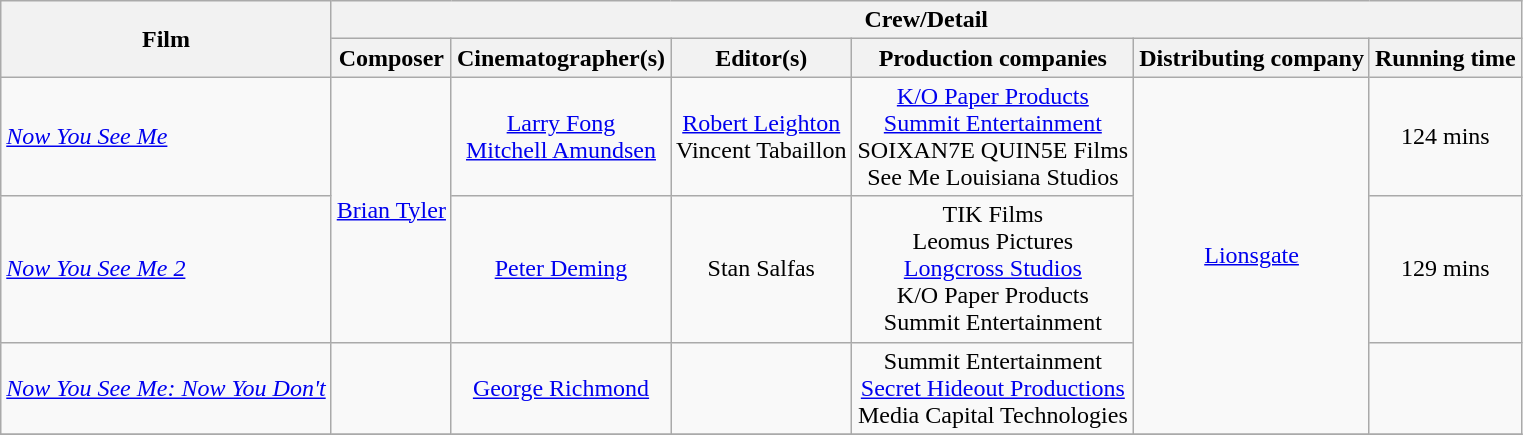<table class="wikitable plainrowheaders" style="text-align:center">
<tr>
<th rowspan="2">Film</th>
<th colspan="6">Crew/Detail</th>
</tr>
<tr>
<th>Composer</th>
<th>Cinematographer(s)</th>
<th>Editor(s)</th>
<th>Production companies</th>
<th>Distributing company</th>
<th>Running time</th>
</tr>
<tr>
<td style="text-align:left"><em><a href='#'>Now You See Me</a></em></td>
<td rowspan="2"><a href='#'>Brian Tyler</a></td>
<td><a href='#'>Larry Fong</a><br><a href='#'>Mitchell Amundsen</a></td>
<td><a href='#'>Robert Leighton</a><br>Vincent Tabaillon</td>
<td><a href='#'>K/O Paper Products</a><br><a href='#'>Summit Entertainment</a><br>SOIXAN7E QUIN5E Films<br>See Me Louisiana Studios</td>
<td rowspan="3"><a href='#'>Lionsgate</a></td>
<td>124 mins</td>
</tr>
<tr>
<td style="text-align:left"><em><a href='#'>Now You See Me 2</a></em></td>
<td><a href='#'>Peter Deming</a></td>
<td>Stan Salfas</td>
<td>TIK Films<br>Leomus Pictures<br><a href='#'>Longcross Studios</a><br>K/O Paper Products<br>Summit Entertainment</td>
<td>129 mins</td>
</tr>
<tr>
<td style="text-align:left"><em><a href='#'>Now You See Me: Now You Don't</a></em></td>
<td></td>
<td><a href='#'>George Richmond</a></td>
<td></td>
<td>Summit Entertainment<br><a href='#'>Secret Hideout Productions</a><br>Media Capital Technologies</td>
<td></td>
</tr>
<tr>
</tr>
</table>
